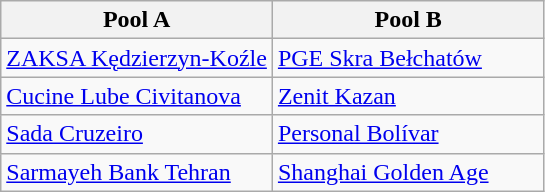<table class="wikitable">
<tr>
<th width=50%>Pool A</th>
<th width=50%>Pool B</th>
</tr>
<tr>
<td> <a href='#'>ZAKSA Kędzierzyn-Koźle</a></td>
<td> <a href='#'>PGE Skra Bełchatów</a></td>
</tr>
<tr>
<td> <a href='#'>Cucine Lube Civitanova</a></td>
<td> <a href='#'>Zenit Kazan</a></td>
</tr>
<tr>
<td> <a href='#'>Sada Cruzeiro</a></td>
<td> <a href='#'>Personal Bolívar</a></td>
</tr>
<tr>
<td> <a href='#'>Sarmayeh Bank Tehran</a></td>
<td> <a href='#'>Shanghai Golden Age</a></td>
</tr>
</table>
